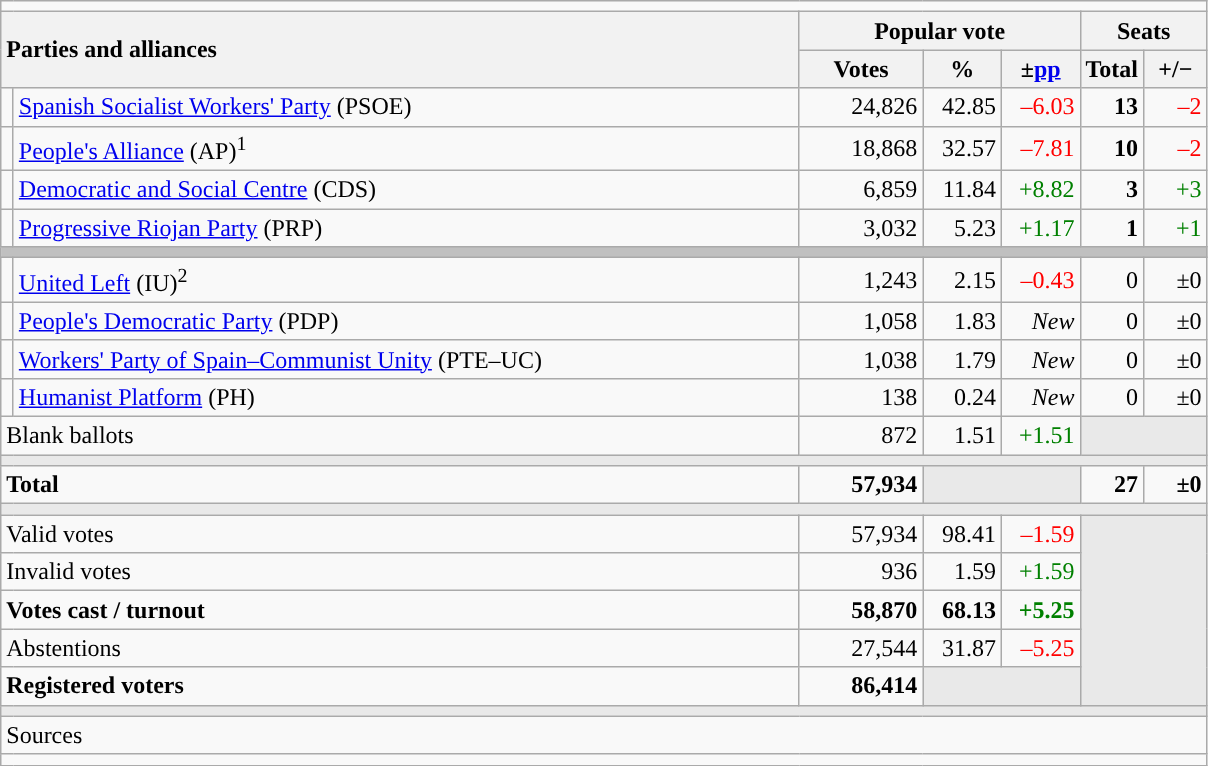<table class="wikitable" style="text-align:right;">
<tr>
<td colspan="7"></td>
</tr>
<tr>
<th style="text-align:left;" rowspan="2" colspan="2" width="525">Parties and alliances</th>
<th colspan="3">Popular vote</th>
<th colspan="2">Seats</th>
</tr>
<tr>
<th width="75">Votes</th>
<th width="45">%</th>
<th width="45">±<a href='#'>pp</a></th>
<th width="35">Total</th>
<th width="35">+/−</th>
</tr>
<tr>
<td width="1" style="color:inherit;background:"></td>
<td align="left"><a href='#'>Spanish Socialist Workers' Party</a> (PSOE)</td>
<td>24,826</td>
<td>42.85</td>
<td style="color:red;">–6.03</td>
<td><strong>13</strong></td>
<td style="color:red;">–2</td>
</tr>
<tr>
<td style="color:inherit;background:"></td>
<td align="left"><a href='#'>People's Alliance</a> (AP)<sup>1</sup></td>
<td>18,868</td>
<td>32.57</td>
<td style="color:red;">–7.81</td>
<td><strong>10</strong></td>
<td style="color:red;">–2</td>
</tr>
<tr>
<td style="color:inherit;background:"></td>
<td align="left"><a href='#'>Democratic and Social Centre</a> (CDS)</td>
<td>6,859</td>
<td>11.84</td>
<td style="color:green;">+8.82</td>
<td><strong>3</strong></td>
<td style="color:green;">+3</td>
</tr>
<tr>
<td style="color:inherit;background:"></td>
<td align="left"><a href='#'>Progressive Riojan Party</a> (PRP)</td>
<td>3,032</td>
<td>5.23</td>
<td style="color:green;">+1.17</td>
<td><strong>1</strong></td>
<td style="color:green;">+1</td>
</tr>
<tr>
<td colspan="7" bgcolor="#C0C0C0"></td>
</tr>
<tr>
<td style="color:inherit;background:"></td>
<td align="left"><a href='#'>United Left</a> (IU)<sup>2</sup></td>
<td>1,243</td>
<td>2.15</td>
<td style="color:red;">–0.43</td>
<td>0</td>
<td>±0</td>
</tr>
<tr>
<td style="color:inherit;background:"></td>
<td align="left"><a href='#'>People's Democratic Party</a> (PDP)</td>
<td>1,058</td>
<td>1.83</td>
<td><em>New</em></td>
<td>0</td>
<td>±0</td>
</tr>
<tr>
<td style="color:inherit;background:"></td>
<td align="left"><a href='#'>Workers' Party of Spain–Communist Unity</a> (PTE–UC)</td>
<td>1,038</td>
<td>1.79</td>
<td><em>New</em></td>
<td>0</td>
<td>±0</td>
</tr>
<tr>
<td style="color:inherit;background:"></td>
<td align="left"><a href='#'>Humanist Platform</a> (PH)</td>
<td>138</td>
<td>0.24</td>
<td><em>New</em></td>
<td>0</td>
<td>±0</td>
</tr>
<tr>
<td align="left" colspan="2">Blank ballots</td>
<td>872</td>
<td>1.51</td>
<td style="color:green;">+1.51</td>
<td bgcolor="#E9E9E9" colspan="2"></td>
</tr>
<tr>
<td colspan="7" bgcolor="#E9E9E9"></td>
</tr>
<tr style="font-weight:bold;">
<td align="left" colspan="2">Total</td>
<td>57,934</td>
<td bgcolor="#E9E9E9" colspan="2"></td>
<td>27</td>
<td>±0</td>
</tr>
<tr>
<td colspan="7" bgcolor="#E9E9E9"></td>
</tr>
<tr>
<td align="left" colspan="2">Valid votes</td>
<td>57,934</td>
<td>98.41</td>
<td style="color:red;">–1.59</td>
<td bgcolor="#E9E9E9" colspan="2" rowspan="5"></td>
</tr>
<tr>
<td align="left" colspan="2">Invalid votes</td>
<td>936</td>
<td>1.59</td>
<td style="color:green;">+1.59</td>
</tr>
<tr style="font-weight:bold;">
<td align="left" colspan="2">Votes cast / turnout</td>
<td>58,870</td>
<td>68.13</td>
<td style="color:green;">+5.25</td>
</tr>
<tr>
<td align="left" colspan="2">Abstentions</td>
<td>27,544</td>
<td>31.87</td>
<td style="color:red;">–5.25</td>
</tr>
<tr style="font-weight:bold;">
<td align="left" colspan="2">Registered voters</td>
<td>86,414</td>
<td bgcolor="#E9E9E9" colspan="2"></td>
</tr>
<tr>
<td colspan="7" bgcolor="#E9E9E9"></td>
</tr>
<tr>
<td align="left" colspan="7">Sources</td>
</tr>
<tr>
<td colspan="7" style="text-align:left; max-width:790px;"></td>
</tr>
</table>
